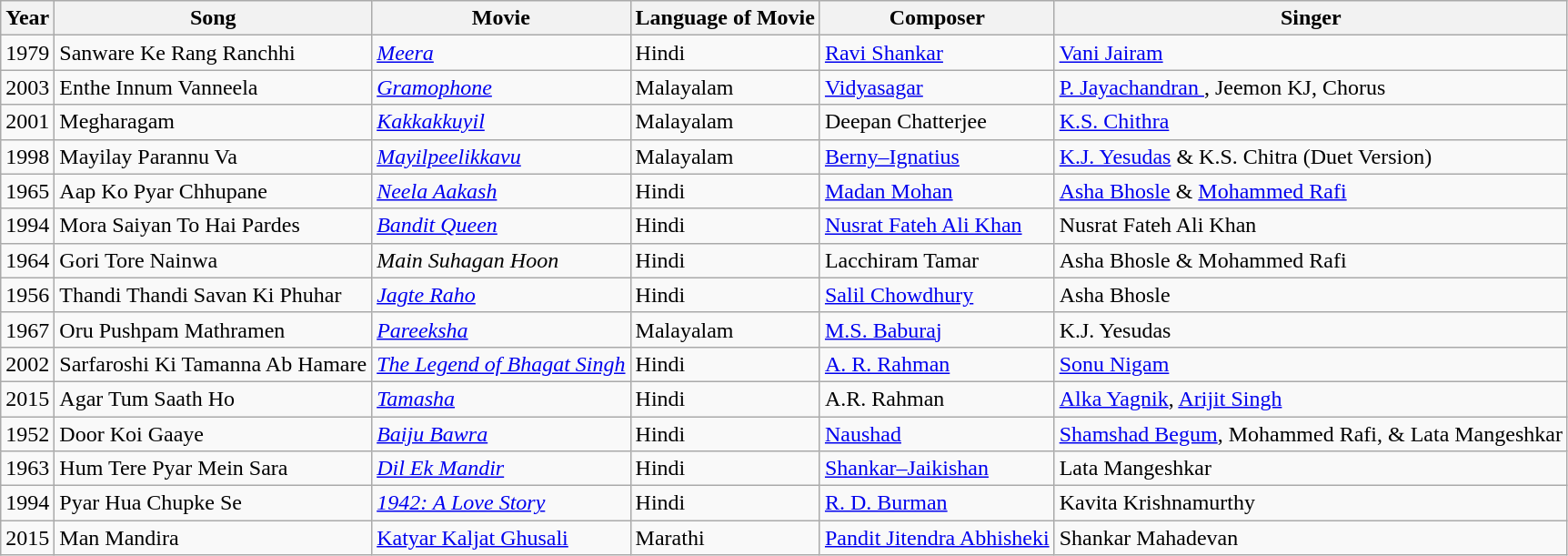<table class="wikitable sortable">
<tr>
<th>Year</th>
<th>Song</th>
<th>Movie</th>
<th>Language of Movie</th>
<th>Composer</th>
<th>Singer</th>
</tr>
<tr>
<td>1979</td>
<td>Sanware Ke Rang Ranchhi</td>
<td><em><a href='#'>Meera</a></em></td>
<td>Hindi</td>
<td><a href='#'>Ravi Shankar</a></td>
<td><a href='#'>Vani Jairam</a></td>
</tr>
<tr>
<td>2003</td>
<td>Enthe Innum Vanneela</td>
<td><em><a href='#'>Gramophone</a></em></td>
<td>Malayalam</td>
<td><a href='#'>Vidyasagar</a></td>
<td><a href='#'>P. Jayachandran </a>, Jeemon KJ, Chorus</td>
</tr>
<tr>
<td>2001</td>
<td>Megharagam</td>
<td><em><a href='#'>Kakkakkuyil</a></em></td>
<td>Malayalam</td>
<td>Deepan Chatterjee</td>
<td><a href='#'>K.S. Chithra</a></td>
</tr>
<tr>
<td>1998</td>
<td>Mayilay Parannu Va</td>
<td><em><a href='#'>Mayilpeelikkavu</a></em></td>
<td>Malayalam</td>
<td><a href='#'>Berny–Ignatius</a></td>
<td><a href='#'>K.J. Yesudas</a> & K.S. Chitra (Duet Version)</td>
</tr>
<tr>
<td>1965</td>
<td>Aap Ko Pyar Chhupane</td>
<td><em><a href='#'>Neela Aakash</a></em></td>
<td>Hindi</td>
<td><a href='#'>Madan Mohan</a></td>
<td><a href='#'>Asha Bhosle</a> & <a href='#'>Mohammed Rafi</a></td>
</tr>
<tr>
<td>1994</td>
<td>Mora Saiyan To Hai Pardes</td>
<td><em><a href='#'>Bandit Queen</a></em></td>
<td>Hindi</td>
<td><a href='#'>Nusrat Fateh Ali Khan</a></td>
<td>Nusrat Fateh Ali Khan</td>
</tr>
<tr>
<td>1964</td>
<td>Gori Tore Nainwa</td>
<td><em>Main Suhagan Hoon</em></td>
<td>Hindi</td>
<td>Lacchiram Tamar</td>
<td>Asha Bhosle & Mohammed Rafi</td>
</tr>
<tr>
<td>1956</td>
<td>Thandi Thandi Savan Ki Phuhar</td>
<td><em><a href='#'>Jagte Raho</a></em></td>
<td>Hindi</td>
<td><a href='#'>Salil Chowdhury</a></td>
<td>Asha Bhosle</td>
</tr>
<tr>
<td>1967</td>
<td>Oru Pushpam Mathramen</td>
<td><em><a href='#'>Pareeksha</a></em></td>
<td>Malayalam</td>
<td><a href='#'>M.S. Baburaj</a></td>
<td>K.J. Yesudas</td>
</tr>
<tr>
<td>2002</td>
<td>Sarfaroshi Ki Tamanna Ab Hamare</td>
<td><em><a href='#'>The Legend of Bhagat Singh</a></em></td>
<td>Hindi</td>
<td><a href='#'>A. R. Rahman</a></td>
<td><a href='#'>Sonu Nigam</a></td>
</tr>
<tr>
<td>2015</td>
<td>Agar Tum Saath Ho</td>
<td><em><a href='#'>Tamasha</a></em></td>
<td>Hindi</td>
<td>A.R. Rahman</td>
<td><a href='#'>Alka Yagnik</a>, <a href='#'>Arijit Singh</a></td>
</tr>
<tr>
<td>1952</td>
<td>Door Koi Gaaye</td>
<td><em><a href='#'>Baiju Bawra</a></em></td>
<td>Hindi</td>
<td><a href='#'>Naushad</a></td>
<td><a href='#'>Shamshad Begum</a>, Mohammed Rafi, & Lata Mangeshkar</td>
</tr>
<tr>
<td>1963</td>
<td>Hum Tere Pyar Mein Sara</td>
<td><em><a href='#'>Dil Ek Mandir</a></em></td>
<td>Hindi</td>
<td><a href='#'>Shankar–Jaikishan</a></td>
<td>Lata Mangeshkar</td>
</tr>
<tr>
<td>1994</td>
<td>Pyar Hua Chupke Se</td>
<td><em><a href='#'>1942: A Love Story</a></em></td>
<td>Hindi</td>
<td><a href='#'>R. D. Burman</a></td>
<td>Kavita Krishnamurthy</td>
</tr>
<tr>
<td>2015</td>
<td>Man Mandira</td>
<td><a href='#'>Katyar Kaljat Ghusali</a></td>
<td>Marathi</td>
<td><a href='#'>Pandit Jitendra Abhisheki</a></td>
<td>Shankar Mahadevan</td>
</tr>
</table>
